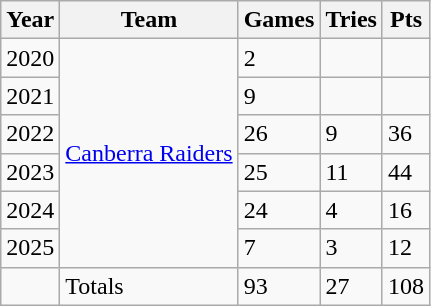<table class="wikitable">
<tr>
<th>Year</th>
<th>Team</th>
<th>Games</th>
<th>Tries</th>
<th>Pts</th>
</tr>
<tr>
<td>2020</td>
<td rowspan="6"> <a href='#'>Canberra Raiders</a></td>
<td>2</td>
<td></td>
<td></td>
</tr>
<tr>
<td>2021</td>
<td>9</td>
<td></td>
<td></td>
</tr>
<tr>
<td>2022</td>
<td>26</td>
<td>9</td>
<td>36</td>
</tr>
<tr>
<td>2023</td>
<td>25</td>
<td>11</td>
<td>44</td>
</tr>
<tr>
<td>2024</td>
<td>24</td>
<td>4</td>
<td>16</td>
</tr>
<tr>
<td>2025</td>
<td>7</td>
<td>3</td>
<td>12</td>
</tr>
<tr>
<td></td>
<td>Totals</td>
<td>93</td>
<td>27</td>
<td>108</td>
</tr>
</table>
